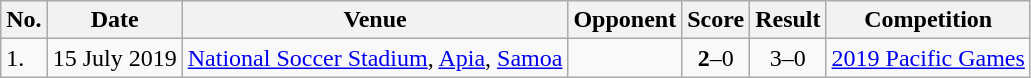<table class="wikitable" style="font-size:100%;">
<tr>
<th>No.</th>
<th>Date</th>
<th>Venue</th>
<th>Opponent</th>
<th>Score</th>
<th>Result</th>
<th>Competition</th>
</tr>
<tr>
<td>1.</td>
<td>15 July 2019</td>
<td><a href='#'>National Soccer Stadium</a>, <a href='#'>Apia</a>, <a href='#'>Samoa</a></td>
<td></td>
<td align=center><strong>2</strong>–0</td>
<td align=center>3–0</td>
<td><a href='#'>2019 Pacific Games</a></td>
</tr>
</table>
